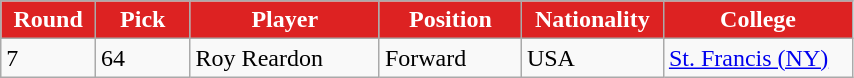<table class="wikitable sortable sortable">
<tr>
<th style="background:#d22; color:#FFFFFF" width="10%">Round</th>
<th style="background:#d22; color:#FFFFFF" width="10%">Pick</th>
<th style="background:#d22; color:#FFFFFF" width="20%">Player</th>
<th style="background:#d22; color:#FFFFFF" width="15%">Position</th>
<th style="background:#d22; color:#FFFFFF" width="15%">Nationality</th>
<th style="background:#d22; color:#FFFFFF" width="20%">College</th>
</tr>
<tr>
<td>7</td>
<td>64</td>
<td>Roy Reardon</td>
<td>Forward</td>
<td>USA</td>
<td><a href='#'>St. Francis (NY)</a></td>
</tr>
</table>
